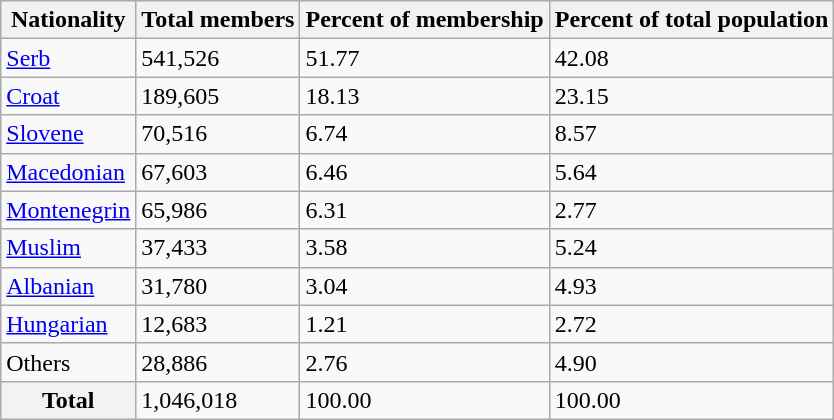<table class="wikitable">
<tr>
<th>Nationality</th>
<th>Total members</th>
<th>Percent of membership</th>
<th>Percent of total population</th>
</tr>
<tr>
<td><a href='#'>Serb</a></td>
<td>541,526</td>
<td>51.77</td>
<td>42.08</td>
</tr>
<tr>
<td><a href='#'>Croat</a></td>
<td>189,605</td>
<td>18.13</td>
<td>23.15</td>
</tr>
<tr>
<td><a href='#'>Slovene</a></td>
<td>70,516</td>
<td>6.74</td>
<td>8.57</td>
</tr>
<tr>
<td><a href='#'>Macedonian</a></td>
<td>67,603</td>
<td>6.46</td>
<td>5.64</td>
</tr>
<tr>
<td><a href='#'>Montenegrin</a></td>
<td>65,986</td>
<td>6.31</td>
<td>2.77</td>
</tr>
<tr>
<td><a href='#'>Muslim</a></td>
<td>37,433</td>
<td>3.58</td>
<td>5.24</td>
</tr>
<tr>
<td><a href='#'>Albanian</a></td>
<td>31,780</td>
<td>3.04</td>
<td>4.93</td>
</tr>
<tr>
<td><a href='#'>Hungarian</a></td>
<td>12,683</td>
<td>1.21</td>
<td>2.72</td>
</tr>
<tr>
<td>Others</td>
<td>28,886</td>
<td>2.76</td>
<td>4.90</td>
</tr>
<tr>
<th>Total</th>
<td>1,046,018</td>
<td>100.00</td>
<td>100.00</td>
</tr>
</table>
